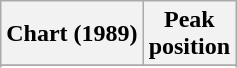<table class="wikitable plainrowheaders sortable">
<tr>
<th scope="col">Chart (1989)</th>
<th scope="col">Peak<br>position</th>
</tr>
<tr>
</tr>
<tr>
</tr>
</table>
